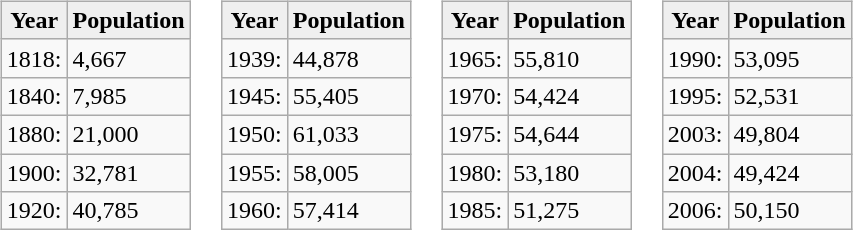<table>
<tr>
<td valign = "top"><br><table class="wikitable">
<tr>
<th style="background:#efefef;">Year</th>
<th style="background:#efefef;">Population</th>
</tr>
<tr>
<td>1818:</td>
<td>4,667</td>
</tr>
<tr>
<td>1840:</td>
<td>7,985</td>
</tr>
<tr>
<td>1880:</td>
<td>21,000</td>
</tr>
<tr>
<td>1900:</td>
<td>32,781</td>
</tr>
<tr>
<td>1920:</td>
<td>40,785</td>
</tr>
</table>
</td>
<td valign = "top"><br><table class="wikitable">
<tr>
<th style="background:#efefef;">Year</th>
<th style="background:#efefef;">Population</th>
</tr>
<tr>
<td>1939:</td>
<td>44,878</td>
</tr>
<tr>
<td>1945:</td>
<td>55,405</td>
</tr>
<tr>
<td>1950:</td>
<td>61,033</td>
</tr>
<tr>
<td>1955:</td>
<td>58,005</td>
</tr>
<tr>
<td>1960:</td>
<td>57,414</td>
</tr>
</table>
</td>
<td valign = "top"><br><table class="wikitable">
<tr>
<th style="background:#efefef;">Year</th>
<th style="background:#efefef;">Population</th>
</tr>
<tr>
<td>1965:</td>
<td>55,810</td>
</tr>
<tr>
<td>1970:</td>
<td>54,424</td>
</tr>
<tr>
<td>1975:</td>
<td>54,644</td>
</tr>
<tr>
<td>1980:</td>
<td>53,180</td>
</tr>
<tr>
<td>1985:</td>
<td>51,275</td>
</tr>
</table>
</td>
<td valign = "top"><br><table class="wikitable">
<tr>
<th style="background:#efefef;">Year</th>
<th style="background:#efefef;">Population</th>
</tr>
<tr>
<td>1990:</td>
<td>53,095</td>
</tr>
<tr>
<td>1995:</td>
<td>52,531</td>
</tr>
<tr>
<td>2003:</td>
<td>49,804</td>
</tr>
<tr>
<td>2004:</td>
<td>49,424</td>
</tr>
<tr>
<td>2006:</td>
<td>50,150</td>
</tr>
</table>
</td>
</tr>
</table>
